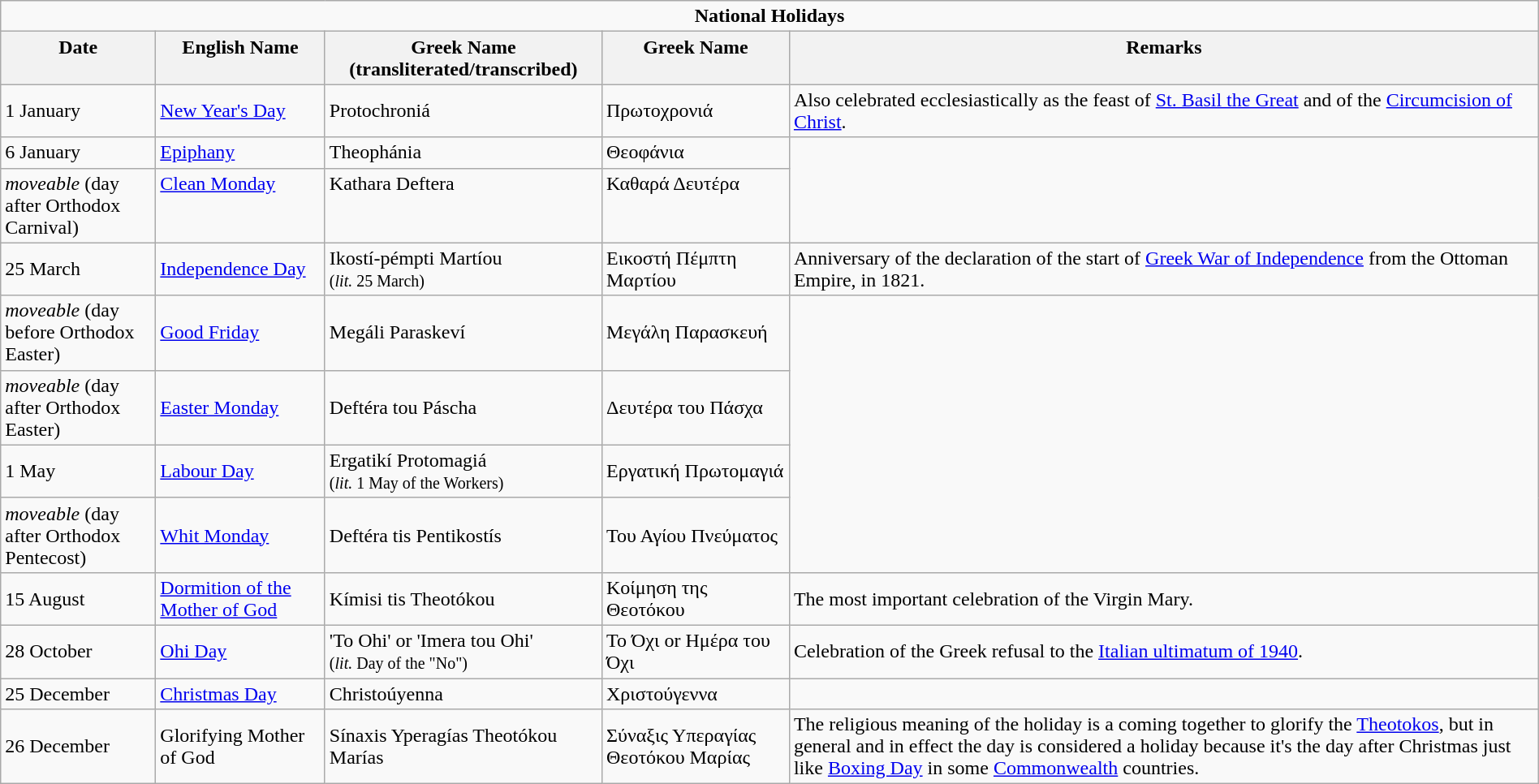<table class="wikitable" width="100%">
<tr>
<td colspan="6" style="text-align:center"><strong>National Holidays</strong></td>
</tr>
<tr valign="top">
<th style="width:120px">Date</th>
<th>English Name</th>
<th>Greek Name (transliterated/transcribed)</th>
<th>Greek Name</th>
<th>Remarks</th>
</tr>
<tr>
<td>1 January</td>
<td><a href='#'>New Year's Day</a></td>
<td>Protochroniá</td>
<td>Πρωτοχρονιά</td>
<td>Also celebrated ecclesiastically as the feast of <a href='#'>St. Basil the Great</a> and of the <a href='#'>Circumcision of Christ</a>.</td>
</tr>
<tr>
<td>6 January</td>
<td><a href='#'>Epiphany</a></td>
<td>Theophánia</td>
<td>Θεοφάνια</td>
</tr>
<tr valign="top">
<td><em>moveable</em> (day after Orthodox Carnival)</td>
<td><a href='#'>Clean Monday</a></td>
<td>Kathara Deftera</td>
<td>Καθαρά Δευτέρα</td>
</tr>
<tr>
<td>25 March</td>
<td><a href='#'>Independence Day</a></td>
<td>Ikostí-pémpti Martíou  <br><small>(<em>lit.</em> 25 March)</small></td>
<td>Εικοστή Πέμπτη Μαρτίου</td>
<td>Anniversary of the declaration of the start of <a href='#'>Greek War of Independence</a> from the Ottoman Empire, in 1821.</td>
</tr>
<tr>
<td><em>moveable</em> (day before Orthodox Easter)</td>
<td><a href='#'>Good Friday</a></td>
<td>Megáli Paraskeví</td>
<td>Μεγάλη Παρασκευή</td>
</tr>
<tr>
<td><em>moveable</em> (day after Orthodox Easter)</td>
<td><a href='#'>Easter Monday</a></td>
<td>Deftéra tou Páscha</td>
<td>Δευτέρα του Πάσχα</td>
</tr>
<tr>
<td>1 May</td>
<td><a href='#'>Labour Day</a></td>
<td>Ergatikí Protomagiá <br><small>(<em>lit.</em> 1 May of the Workers)</small></td>
<td>Εργατική Πρωτομαγιά</td>
</tr>
<tr>
<td><em>moveable</em> (day after Orthodox Pentecost)</td>
<td><a href='#'>Whit Monday</a></td>
<td>Deftéra tis Pentikostís</td>
<td>Του Αγίου Πνεύματος</td>
</tr>
<tr>
<td>15 August</td>
<td><a href='#'>Dormition of the Mother of God</a></td>
<td>Kímisi tis Theotókou</td>
<td>Κοίμηση της Θεοτόκου</td>
<td>The most important celebration of the Virgin Mary.</td>
</tr>
<tr>
<td>28 October</td>
<td><a href='#'>Ohi Day</a></td>
<td>'To Ohi' or 'Imera tou Ohi' <br><small>(<em>lit.</em> Day of the "No")</small></td>
<td>Το Όχι or Ημέρα του Όχι</td>
<td>Celebration of the Greek refusal to the <a href='#'>Italian ultimatum of 1940</a>.</td>
</tr>
<tr>
<td>25 December</td>
<td><a href='#'>Christmas Day</a></td>
<td>Christoúyenna</td>
<td>Χριστούγεννα</td>
</tr>
<tr>
<td>26 December</td>
<td>Glorifying Mother of God</td>
<td>Sínaxis Yperagías Theotókou Marías</td>
<td>Σύναξις Υπεραγίας Θεοτόκου Μαρίας</td>
<td>The religious meaning of the holiday is a coming together to glorify the <a href='#'>Theotokos</a>, but in general and in effect the day is considered a holiday because it's the day after Christmas just like <a href='#'>Boxing Day</a> in some <a href='#'>Commonwealth</a> countries.</td>
</tr>
</table>
